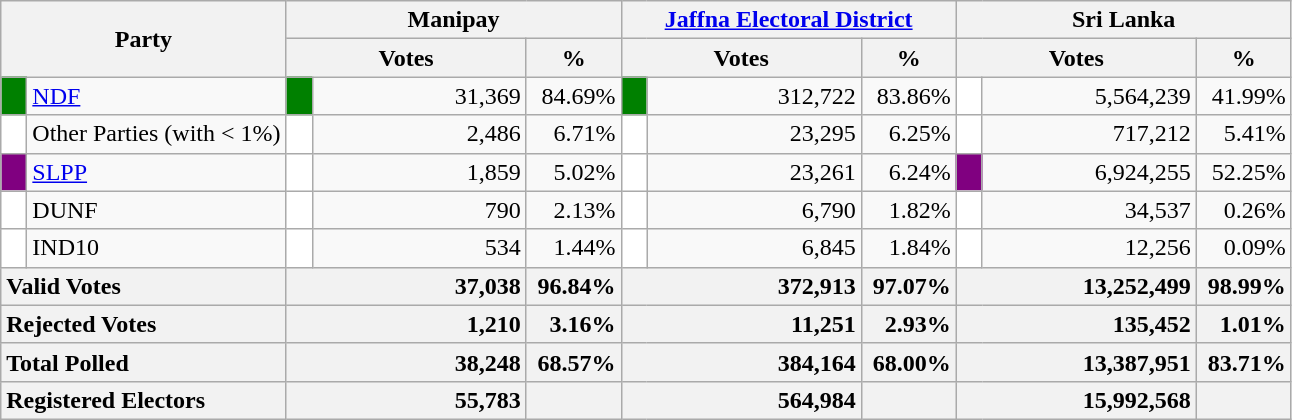<table class="wikitable">
<tr>
<th colspan="2" width="144px"rowspan="2">Party</th>
<th colspan="3" width="216px">Manipay</th>
<th colspan="3" width="216px"><a href='#'>Jaffna Electoral District</a></th>
<th colspan="3" width="216px">Sri Lanka</th>
</tr>
<tr>
<th colspan="2" width="144px">Votes</th>
<th>%</th>
<th colspan="2" width="144px">Votes</th>
<th>%</th>
<th colspan="2" width="144px">Votes</th>
<th>%</th>
</tr>
<tr>
<td style="background-color:green;" width="10px"></td>
<td style="text-align:left;"><a href='#'>NDF</a></td>
<td style="background-color:green;" width="10px"></td>
<td style="text-align:right;">31,369</td>
<td style="text-align:right;">84.69%</td>
<td style="background-color:green;" width="10px"></td>
<td style="text-align:right;">312,722</td>
<td style="text-align:right;">83.86%</td>
<td style="background-color:white;" width="10px"></td>
<td style="text-align:right;">5,564,239</td>
<td style="text-align:right;">41.99%</td>
</tr>
<tr>
<td style="background-color:white;" width="10px"></td>
<td style="text-align:left;">Other Parties (with < 1%)</td>
<td style="background-color:white;" width="10px"></td>
<td style="text-align:right;">2,486</td>
<td style="text-align:right;">6.71%</td>
<td style="background-color:white;" width="10px"></td>
<td style="text-align:right;">23,295</td>
<td style="text-align:right;">6.25%</td>
<td style="background-color:white;" width="10px"></td>
<td style="text-align:right;">717,212</td>
<td style="text-align:right;">5.41%</td>
</tr>
<tr>
<td style="background-color:purple;" width="10px"></td>
<td style="text-align:left;"><a href='#'>SLPP</a></td>
<td style="background-color:white;" width="10px"></td>
<td style="text-align:right;">1,859</td>
<td style="text-align:right;">5.02%</td>
<td style="background-color:white;" width="10px"></td>
<td style="text-align:right;">23,261</td>
<td style="text-align:right;">6.24%</td>
<td style="background-color:purple;" width="10px"></td>
<td style="text-align:right;">6,924,255</td>
<td style="text-align:right;">52.25%</td>
</tr>
<tr>
<td style="background-color:white;" width="10px"></td>
<td style="text-align:left;">DUNF</td>
<td style="background-color:white;" width="10px"></td>
<td style="text-align:right;">790</td>
<td style="text-align:right;">2.13%</td>
<td style="background-color:white;" width="10px"></td>
<td style="text-align:right;">6,790</td>
<td style="text-align:right;">1.82%</td>
<td style="background-color:white;" width="10px"></td>
<td style="text-align:right;">34,537</td>
<td style="text-align:right;">0.26%</td>
</tr>
<tr>
<td style="background-color:white;" width="10px"></td>
<td style="text-align:left;">IND10</td>
<td style="background-color:white;" width="10px"></td>
<td style="text-align:right;">534</td>
<td style="text-align:right;">1.44%</td>
<td style="background-color:white;" width="10px"></td>
<td style="text-align:right;">6,845</td>
<td style="text-align:right;">1.84%</td>
<td style="background-color:white;" width="10px"></td>
<td style="text-align:right;">12,256</td>
<td style="text-align:right;">0.09%</td>
</tr>
<tr>
<th colspan="2" width="144px"style="text-align:left;">Valid Votes</th>
<th style="text-align:right;"colspan="2" width="144px">37,038</th>
<th style="text-align:right;">96.84%</th>
<th style="text-align:right;"colspan="2" width="144px">372,913</th>
<th style="text-align:right;">97.07%</th>
<th style="text-align:right;"colspan="2" width="144px">13,252,499</th>
<th style="text-align:right;">98.99%</th>
</tr>
<tr>
<th colspan="2" width="144px"style="text-align:left;">Rejected Votes</th>
<th style="text-align:right;"colspan="2" width="144px">1,210</th>
<th style="text-align:right;">3.16%</th>
<th style="text-align:right;"colspan="2" width="144px">11,251</th>
<th style="text-align:right;">2.93%</th>
<th style="text-align:right;"colspan="2" width="144px">135,452</th>
<th style="text-align:right;">1.01%</th>
</tr>
<tr>
<th colspan="2" width="144px"style="text-align:left;">Total Polled</th>
<th style="text-align:right;"colspan="2" width="144px">38,248</th>
<th style="text-align:right;">68.57%</th>
<th style="text-align:right;"colspan="2" width="144px">384,164</th>
<th style="text-align:right;">68.00%</th>
<th style="text-align:right;"colspan="2" width="144px">13,387,951</th>
<th style="text-align:right;">83.71%</th>
</tr>
<tr>
<th colspan="2" width="144px"style="text-align:left;">Registered Electors</th>
<th style="text-align:right;"colspan="2" width="144px">55,783</th>
<th></th>
<th style="text-align:right;"colspan="2" width="144px">564,984</th>
<th></th>
<th style="text-align:right;"colspan="2" width="144px">15,992,568</th>
<th></th>
</tr>
</table>
